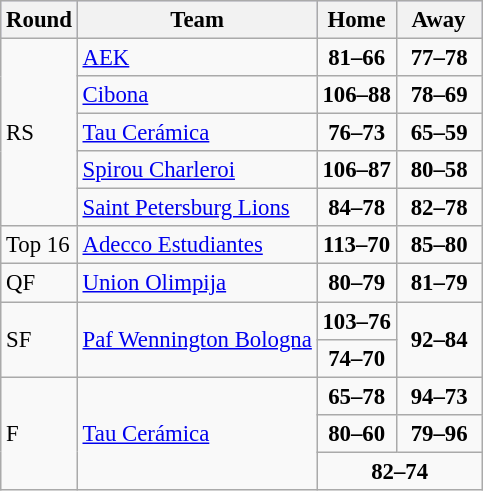<table class="wikitable" style="text-align: left; font-size:95%">
<tr bgcolor="#ccccff">
<th>Round</th>
<th>Team</th>
<th>Home</th>
<th>  Away  </th>
</tr>
<tr>
<td rowspan=5>RS</td>
<td> <a href='#'>AEK</a></td>
<td style="text-align:center;"><strong>81–66</strong></td>
<td style="text-align:center;"><strong>77–78</strong></td>
</tr>
<tr>
<td> <a href='#'>Cibona</a></td>
<td style="text-align:center;"><strong>106–88</strong></td>
<td style="text-align:center;"><strong>78–69</strong></td>
</tr>
<tr>
<td> <a href='#'>Tau Cerámica</a></td>
<td style="text-align:center;"><strong>76–73</strong></td>
<td style="text-align:center;"><strong>65–59</strong></td>
</tr>
<tr>
<td> <a href='#'>Spirou Charleroi</a></td>
<td style="text-align:center;"><strong>106–87</strong></td>
<td style="text-align:center;"><strong>80–58</strong></td>
</tr>
<tr>
<td> <a href='#'>Saint Petersburg Lions</a></td>
<td style="text-align:center;"><strong>84–78</strong></td>
<td style="text-align:center;"><strong>82–78</strong></td>
</tr>
<tr>
<td>Top 16</td>
<td> <a href='#'>Adecco Estudiantes</a></td>
<td style="text-align:center;"><strong>113–70</strong></td>
<td style="text-align:center;"><strong>85–80</strong></td>
</tr>
<tr>
<td>QF</td>
<td> <a href='#'>Union Olimpija</a></td>
<td style="text-align:center;"><strong>80–79</strong></td>
<td style="text-align:center;"><strong>81–79</strong></td>
</tr>
<tr>
<td rowspan=2>SF</td>
<td rowspan=2> <a href='#'>Paf Wennington Bologna</a></td>
<td align="center"><strong>103–76</strong></td>
<td rowspan=2 align="center"><strong>92–84</strong></td>
</tr>
<tr>
<td align="center"><strong>74–70</strong></td>
</tr>
<tr>
<td rowspan=3>F</td>
<td rowspan=3> <a href='#'>Tau Cerámica</a></td>
<td align="center"><strong>65–78</strong></td>
<td align="center"><strong>94–73</strong></td>
</tr>
<tr>
<td align="center"><strong>80–60</strong></td>
<td align="center"><strong>79–96</strong></td>
</tr>
<tr>
<td colspan=3 align="center"><strong>82–74</strong></td>
</tr>
</table>
